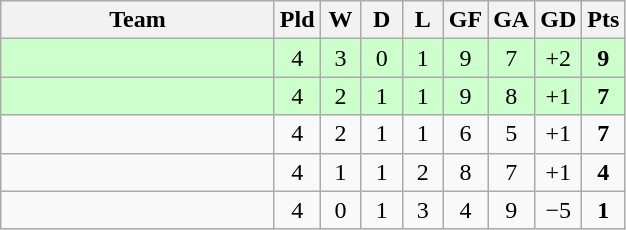<table class="wikitable" style="text-align:center;">
<tr>
<th width=175>Team</th>
<th width=20>Pld</th>
<th width=20>W</th>
<th width=20>D</th>
<th width=20>L</th>
<th width=20>GF</th>
<th width=20>GA</th>
<th width=20>GD</th>
<th width=20>Pts</th>
</tr>
<tr style="background:#ccffcc;">
<td style="text-align:left;"></td>
<td>4</td>
<td>3</td>
<td>0</td>
<td>1</td>
<td>9</td>
<td>7</td>
<td>+2</td>
<td><strong>9</strong></td>
</tr>
<tr style="background:#ccffcc;">
<td style="text-align:left;"></td>
<td>4</td>
<td>2</td>
<td>1</td>
<td>1</td>
<td>9</td>
<td>8</td>
<td>+1</td>
<td><strong>7</strong></td>
</tr>
<tr>
<td style="text-align:left;"></td>
<td>4</td>
<td>2</td>
<td>1</td>
<td>1</td>
<td>6</td>
<td>5</td>
<td>+1</td>
<td><strong>7</strong></td>
</tr>
<tr>
<td style="text-align:left;"></td>
<td>4</td>
<td>1</td>
<td>1</td>
<td>2</td>
<td>8</td>
<td>7</td>
<td>+1</td>
<td><strong>4</strong></td>
</tr>
<tr>
<td style="text-align:left;"></td>
<td>4</td>
<td>0</td>
<td>1</td>
<td>3</td>
<td>4</td>
<td>9</td>
<td>−5</td>
<td><strong>1</strong></td>
</tr>
</table>
